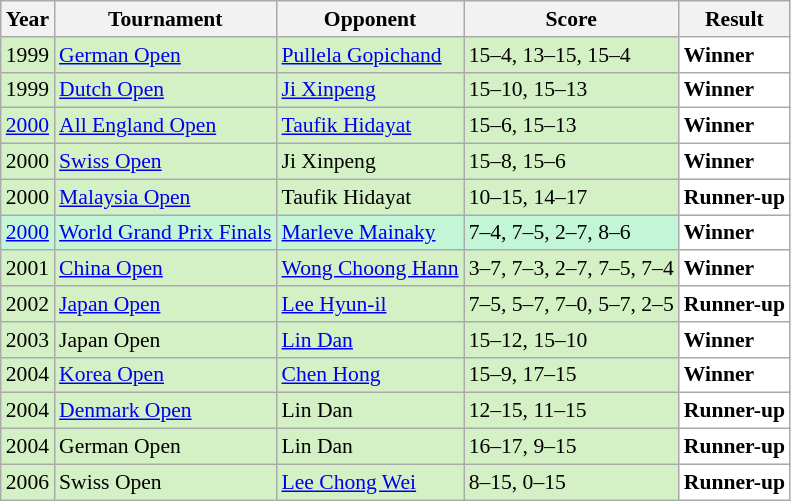<table class="sortable wikitable" style="font-size: 90%;">
<tr>
<th>Year</th>
<th>Tournament</th>
<th>Opponent</th>
<th>Score</th>
<th>Result</th>
</tr>
<tr style="background:#D4F1C5">
<td align="center">1999</td>
<td align="left"><a href='#'>German Open</a></td>
<td align="left"> <a href='#'>Pullela Gopichand</a></td>
<td align="left">15–4, 13–15, 15–4</td>
<td style="text-align:left; background:white"> <strong>Winner</strong></td>
</tr>
<tr style="background:#D4F1C5">
<td align="center">1999</td>
<td align="left"><a href='#'>Dutch Open</a></td>
<td align="left"> <a href='#'>Ji Xinpeng</a></td>
<td align="left">15–10, 15–13</td>
<td style="text-align:left; background:white"> <strong>Winner</strong></td>
</tr>
<tr style="background:#D4F1C5">
<td align="center"><a href='#'>2000</a></td>
<td align="left"><a href='#'>All England Open</a></td>
<td align="left"> <a href='#'>Taufik Hidayat</a></td>
<td align="left">15–6, 15–13</td>
<td style="text-align:left; background:white"> <strong>Winner</strong></td>
</tr>
<tr style="background:#D4F1C5">
<td align="center">2000</td>
<td align="left"><a href='#'>Swiss Open</a></td>
<td align="left"> Ji Xinpeng</td>
<td align="left">15–8, 15–6</td>
<td style="text-align:left; background:white"> <strong>Winner</strong></td>
</tr>
<tr style="background:#D4F1C5">
<td align="center">2000</td>
<td align="left"><a href='#'>Malaysia Open</a></td>
<td align="left"> Taufik Hidayat</td>
<td align="left">10–15, 14–17</td>
<td style="text-align:left; background:white"> <strong>Runner-up</strong></td>
</tr>
<tr style="background:#C3F6D7">
<td align="center"><a href='#'>2000</a></td>
<td align="left"><a href='#'>World Grand Prix Finals</a></td>
<td align="left"> <a href='#'>Marleve Mainaky</a></td>
<td align="left">7–4, 7–5, 2–7, 8–6</td>
<td style="text-align:left; background:white"> <strong>Winner</strong></td>
</tr>
<tr style="background:#D4F1C5">
<td align="center">2001</td>
<td align="left"><a href='#'>China Open</a></td>
<td align="left"> <a href='#'>Wong Choong Hann</a></td>
<td align="left">3–7, 7–3, 2–7, 7–5, 7–4</td>
<td style="text-align:left; background:white"> <strong>Winner</strong></td>
</tr>
<tr style="background:#D4F1C5">
<td align="center">2002</td>
<td align="left"><a href='#'>Japan Open</a></td>
<td align="left"> <a href='#'>Lee Hyun-il</a></td>
<td align="left">7–5, 5–7, 7–0, 5–7, 2–5</td>
<td style="text-align:left; background:white"> <strong>Runner-up</strong></td>
</tr>
<tr style="background:#D4F1C5">
<td align="center">2003</td>
<td align="left">Japan Open</td>
<td align="left"> <a href='#'>Lin Dan</a></td>
<td align="left">15–12, 15–10</td>
<td style="text-align:left; background:white"> <strong>Winner</strong></td>
</tr>
<tr style="background:#D4F1C5">
<td align="center">2004</td>
<td align="left"><a href='#'>Korea Open</a></td>
<td align="left"> <a href='#'>Chen Hong</a></td>
<td align="left">15–9, 17–15</td>
<td style="text-align:left; background:white"> <strong>Winner</strong></td>
</tr>
<tr style="background:#D4F1C5">
<td align="center">2004</td>
<td align="left"><a href='#'>Denmark Open</a></td>
<td align="left"> Lin Dan</td>
<td align="left">12–15, 11–15</td>
<td style="text-align:left; background:white"> <strong>Runner-up</strong></td>
</tr>
<tr style="background:#D4F1C5">
<td align="center">2004</td>
<td align="left">German Open</td>
<td align="left"> Lin Dan</td>
<td align="left">16–17, 9–15</td>
<td style="text-align:left; background:white"> <strong>Runner-up</strong></td>
</tr>
<tr style="background:#D4F1C5">
<td align="center">2006</td>
<td align="left">Swiss Open</td>
<td align="left"> <a href='#'>Lee Chong Wei</a></td>
<td align="left">8–15, 0–15</td>
<td style="text-align:left; background:white"> <strong>Runner-up</strong></td>
</tr>
</table>
